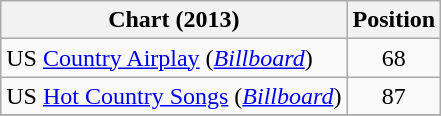<table class="wikitable sortable">
<tr>
<th scope="col">Chart (2013)</th>
<th scope="col">Position</th>
</tr>
<tr>
<td>US <a href='#'>Country Airplay</a> (<em><a href='#'>Billboard</a></em>)</td>
<td align="center">68</td>
</tr>
<tr>
<td>US <a href='#'>Hot Country Songs</a> (<em><a href='#'>Billboard</a></em>)</td>
<td align="center">87</td>
</tr>
<tr>
</tr>
</table>
